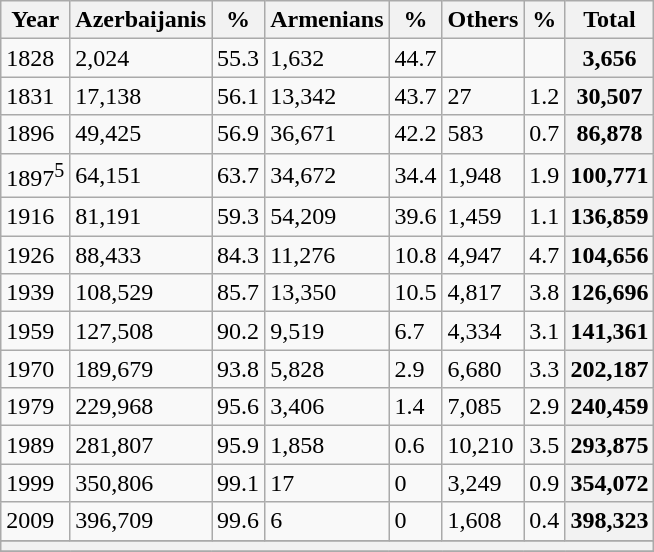<table class="wikitable">
<tr>
<th>Year</th>
<th>Azerbaijanis</th>
<th>%</th>
<th>Armenians</th>
<th>%</th>
<th>Others</th>
<th>%</th>
<th>Total</th>
</tr>
<tr>
<td>1828</td>
<td>2,024</td>
<td>55.3</td>
<td>1,632</td>
<td>44.7</td>
<td></td>
<td></td>
<th>3,656</th>
</tr>
<tr>
<td>1831</td>
<td> 17,138</td>
<td>56.1</td>
<td> 13,342</td>
<td>43.7</td>
<td>27</td>
<td>1.2</td>
<th>30,507</th>
</tr>
<tr>
<td>1896</td>
<td> 49,425</td>
<td>56.9</td>
<td> 36,671</td>
<td>42.2</td>
<td> 583</td>
<td>0.7</td>
<th>86,878</th>
</tr>
<tr>
<td>1897<sup>5</sup></td>
<td> 64,151</td>
<td>63.7</td>
<td> 34,672</td>
<td>34.4</td>
<td> 1,948</td>
<td>1.9</td>
<th>100,771</th>
</tr>
<tr>
<td>1916</td>
<td> 81,191</td>
<td>59.3</td>
<td> 54,209</td>
<td>39.6</td>
<td> 1,459</td>
<td>1.1</td>
<th>136,859</th>
</tr>
<tr>
<td>1926</td>
<td> 88,433</td>
<td>84.3</td>
<td> 11,276</td>
<td>10.8</td>
<td> 4,947</td>
<td>4.7</td>
<th>104,656</th>
</tr>
<tr>
<td>1939</td>
<td> 108,529</td>
<td>85.7</td>
<td> 13,350</td>
<td>10.5</td>
<td> 4,817</td>
<td>3.8</td>
<th>126,696</th>
</tr>
<tr>
<td>1959</td>
<td> 127,508</td>
<td>90.2</td>
<td> 9,519</td>
<td>6.7</td>
<td> 4,334</td>
<td>3.1</td>
<th>141,361</th>
</tr>
<tr>
<td>1970</td>
<td> 189,679</td>
<td>93.8</td>
<td> 5,828</td>
<td>2.9</td>
<td> 6,680</td>
<td>3.3</td>
<th>202,187</th>
</tr>
<tr>
<td>1979</td>
<td> 229,968</td>
<td>95.6</td>
<td> 3,406</td>
<td>1.4</td>
<td> 7,085</td>
<td>2.9</td>
<th>240,459</th>
</tr>
<tr>
<td>1989</td>
<td> 281,807</td>
<td>95.9</td>
<td> 1,858</td>
<td>0.6</td>
<td> 10,210</td>
<td>3.5</td>
<th>293,875</th>
</tr>
<tr>
<td>1999</td>
<td> 350,806</td>
<td>99.1</td>
<td> 17</td>
<td>0</td>
<td> 3,249</td>
<td>0.9</td>
<th>354,072</th>
</tr>
<tr>
<td>2009</td>
<td> 396,709</td>
<td>99.6</td>
<td> 6</td>
<td>0</td>
<td> 1,608</td>
<td>0.4</td>
<th>398,323</th>
</tr>
<tr>
</tr>
<tr>
<th colspan="8"></th>
</tr>
<tr>
</tr>
</table>
